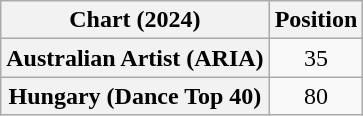<table class="wikitable plainrowheaders" style="text-align:center">
<tr>
<th scope="col">Chart (2024)</th>
<th scope="col">Position</th>
</tr>
<tr>
<th scope="row">Australian Artist (ARIA)</th>
<td>35</td>
</tr>
<tr>
<th scope="row">Hungary (Dance Top 40)</th>
<td>80</td>
</tr>
</table>
